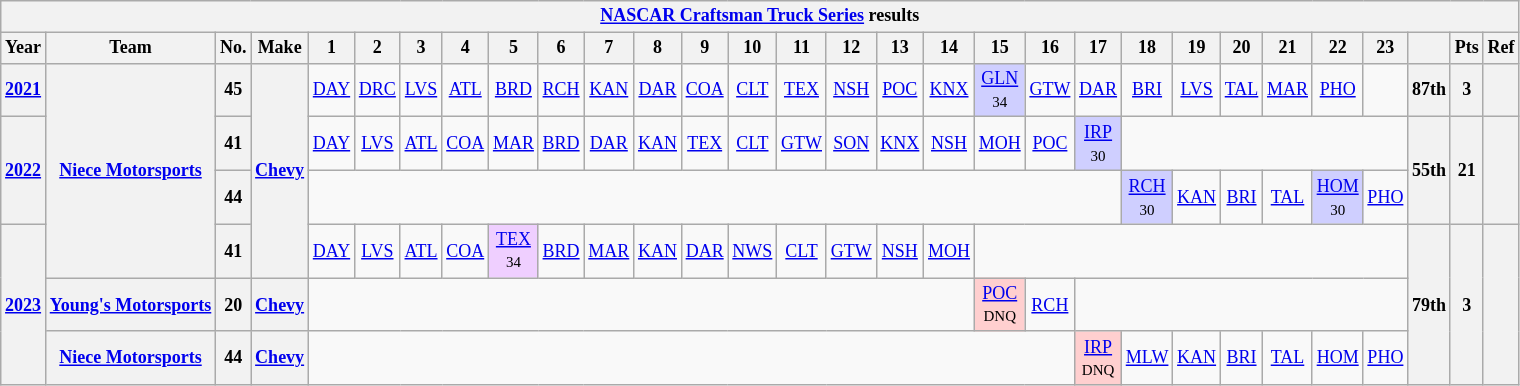<table class="wikitable" style="text-align:center; font-size:75%">
<tr>
<th colspan=30><a href='#'>NASCAR Craftsman Truck Series</a> results</th>
</tr>
<tr>
<th>Year</th>
<th>Team</th>
<th>No.</th>
<th>Make</th>
<th>1</th>
<th>2</th>
<th>3</th>
<th>4</th>
<th>5</th>
<th>6</th>
<th>7</th>
<th>8</th>
<th>9</th>
<th>10</th>
<th>11</th>
<th>12</th>
<th>13</th>
<th>14</th>
<th>15</th>
<th>16</th>
<th>17</th>
<th>18</th>
<th>19</th>
<th>20</th>
<th>21</th>
<th>22</th>
<th>23</th>
<th></th>
<th>Pts</th>
<th>Ref</th>
</tr>
<tr>
<th><a href='#'>2021</a></th>
<th rowspan=4><a href='#'>Niece Motorsports</a></th>
<th>45</th>
<th rowspan=4><a href='#'>Chevy</a></th>
<td><a href='#'>DAY</a></td>
<td><a href='#'>DRC</a></td>
<td><a href='#'>LVS</a></td>
<td><a href='#'>ATL</a></td>
<td><a href='#'>BRD</a></td>
<td><a href='#'>RCH</a></td>
<td><a href='#'>KAN</a></td>
<td><a href='#'>DAR</a></td>
<td><a href='#'>COA</a></td>
<td><a href='#'>CLT</a></td>
<td><a href='#'>TEX</a></td>
<td><a href='#'>NSH</a></td>
<td><a href='#'>POC</a></td>
<td><a href='#'>KNX</a></td>
<td style="background:#CFCFFF;"><a href='#'>GLN</a><br><small>34</small></td>
<td><a href='#'>GTW</a></td>
<td><a href='#'>DAR</a></td>
<td><a href='#'>BRI</a></td>
<td><a href='#'>LVS</a></td>
<td><a href='#'>TAL</a></td>
<td><a href='#'>MAR</a></td>
<td><a href='#'>PHO</a></td>
<td></td>
<th>87th</th>
<th>3</th>
<th></th>
</tr>
<tr>
<th rowspan=2><a href='#'>2022</a></th>
<th>41</th>
<td><a href='#'>DAY</a></td>
<td><a href='#'>LVS</a></td>
<td><a href='#'>ATL</a></td>
<td><a href='#'>COA</a></td>
<td><a href='#'>MAR</a></td>
<td><a href='#'>BRD</a></td>
<td><a href='#'>DAR</a></td>
<td><a href='#'>KAN</a></td>
<td><a href='#'>TEX</a></td>
<td><a href='#'>CLT</a></td>
<td><a href='#'>GTW</a></td>
<td><a href='#'>SON</a></td>
<td><a href='#'>KNX</a></td>
<td><a href='#'>NSH</a></td>
<td><a href='#'>MOH</a></td>
<td><a href='#'>POC</a></td>
<td style="background:#CFCFFF;"><a href='#'>IRP</a><br><small>30</small></td>
<td colspan=6></td>
<th rowspan=2>55th</th>
<th rowspan=2>21</th>
<th rowspan=2></th>
</tr>
<tr>
<th>44</th>
<td colspan=17></td>
<td style="background:#CFCFFF;"><a href='#'>RCH</a><br><small>30</small></td>
<td><a href='#'>KAN</a></td>
<td><a href='#'>BRI</a></td>
<td><a href='#'>TAL</a></td>
<td style="background:#CFCFFF;"><a href='#'>HOM</a><br><small>30</small></td>
<td><a href='#'>PHO</a></td>
</tr>
<tr>
<th rowspan=3><a href='#'>2023</a></th>
<th>41</th>
<td><a href='#'>DAY</a></td>
<td><a href='#'>LVS</a></td>
<td><a href='#'>ATL</a></td>
<td><a href='#'>COA</a></td>
<td style="background:#EFCFFF;"><a href='#'>TEX</a><br><small>34</small></td>
<td><a href='#'>BRD</a></td>
<td><a href='#'>MAR</a></td>
<td><a href='#'>KAN</a></td>
<td><a href='#'>DAR</a></td>
<td><a href='#'>NWS</a></td>
<td><a href='#'>CLT</a></td>
<td><a href='#'>GTW</a></td>
<td><a href='#'>NSH</a></td>
<td><a href='#'>MOH</a></td>
<td colspan=9></td>
<th rowspan=3>79th</th>
<th rowspan=3>3</th>
<th rowspan=3></th>
</tr>
<tr>
<th><a href='#'>Young's Motorsports</a></th>
<th>20</th>
<th><a href='#'>Chevy</a></th>
<td colspan=14></td>
<td style="background:#FFCFCF;"><a href='#'>POC</a><br><small>DNQ</small></td>
<td><a href='#'>RCH</a></td>
<td colspan=7></td>
</tr>
<tr>
<th><a href='#'>Niece Motorsports</a></th>
<th>44</th>
<th><a href='#'>Chevy</a></th>
<td colspan=16></td>
<td style="background:#FFCFCF;"><a href='#'>IRP</a><br><small>DNQ</small></td>
<td><a href='#'>MLW</a></td>
<td><a href='#'>KAN</a></td>
<td><a href='#'>BRI</a></td>
<td><a href='#'>TAL</a></td>
<td><a href='#'>HOM</a></td>
<td><a href='#'>PHO</a></td>
</tr>
</table>
